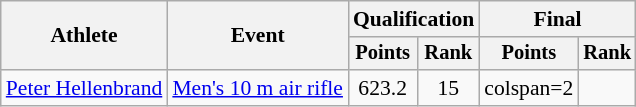<table class="wikitable" style="font-size:90%">
<tr>
<th rowspan="2">Athlete</th>
<th rowspan="2">Event</th>
<th colspan="2">Qualification</th>
<th colspan="2">Final</th>
</tr>
<tr style="font-size:95%">
<th>Points</th>
<th>Rank</th>
<th>Points</th>
<th>Rank</th>
</tr>
<tr align=center>
<td><a href='#'>Peter Hellenbrand</a></td>
<td><a href='#'>Men's 10 m air rifle</a></td>
<td>623.2</td>
<td>15</td>
<td>colspan=2 </td>
</tr>
</table>
